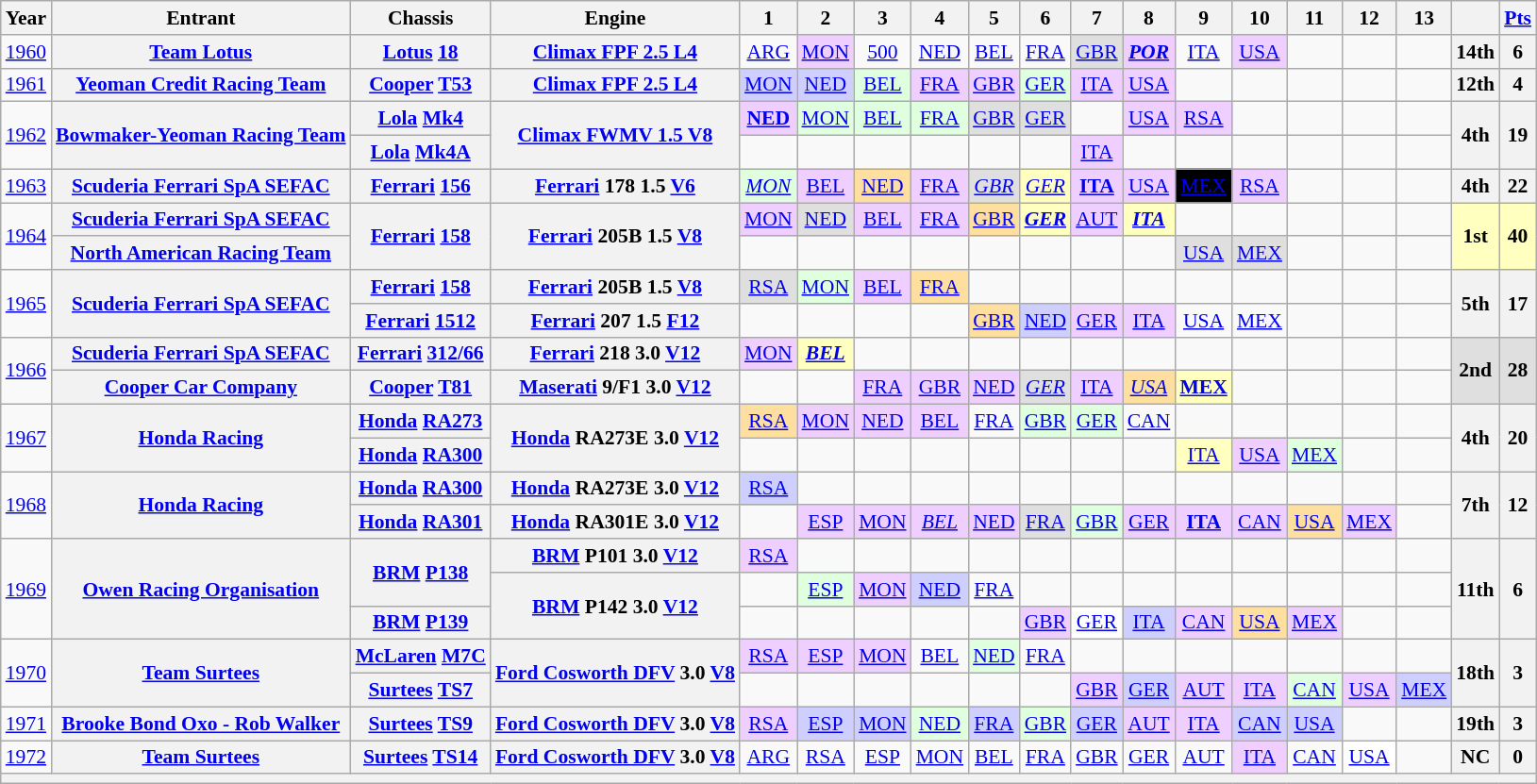<table class="wikitable" style="text-align:center; font-size:90%">
<tr>
<th>Year</th>
<th>Entrant</th>
<th>Chassis</th>
<th>Engine</th>
<th>1</th>
<th>2</th>
<th>3</th>
<th>4</th>
<th>5</th>
<th>6</th>
<th>7</th>
<th>8</th>
<th>9</th>
<th>10</th>
<th>11</th>
<th>12</th>
<th>13</th>
<th></th>
<th><a href='#'>Pts</a></th>
</tr>
<tr>
<td><a href='#'>1960</a></td>
<th><a href='#'>Team Lotus</a></th>
<th><a href='#'>Lotus</a> <a href='#'>18</a></th>
<th><a href='#'>Climax FPF 2.5 L4</a></th>
<td><a href='#'>ARG</a></td>
<td style="background:#EFCFFF;"><a href='#'>MON</a><br></td>
<td><a href='#'>500</a></td>
<td><a href='#'>NED</a></td>
<td><a href='#'>BEL</a></td>
<td><a href='#'>FRA</a></td>
<td style="background:#DFDFDF;"><a href='#'>GBR</a><br></td>
<td style="background:#EFCFFF;"><strong><em><a href='#'>POR</a></em></strong><br></td>
<td><a href='#'>ITA</a></td>
<td style="background:#EFCFFF;"><a href='#'>USA</a><br></td>
<td></td>
<td></td>
<td></td>
<th>14th</th>
<th>6</th>
</tr>
<tr>
<td><a href='#'>1961</a></td>
<th><a href='#'>Yeoman Credit Racing Team</a></th>
<th><a href='#'>Cooper</a> <a href='#'>T53</a></th>
<th><a href='#'>Climax FPF 2.5 L4</a></th>
<td style="background:#CFCFFF;"><a href='#'>MON</a><br></td>
<td style="background:#CFCFFF;"><a href='#'>NED</a><br></td>
<td style="background:#DFFFDF;"><a href='#'>BEL</a><br></td>
<td style="background:#EFCFFF;"><a href='#'>FRA</a><br></td>
<td style="background:#EFCFFF;"><a href='#'>GBR</a><br></td>
<td style="background:#DFFFDF;"><a href='#'>GER</a><br></td>
<td style="background:#EFCFFF;"><a href='#'>ITA</a><br></td>
<td style="background:#EFCFFF;"><a href='#'>USA</a><br></td>
<td></td>
<td></td>
<td></td>
<td></td>
<td></td>
<th>12th</th>
<th>4</th>
</tr>
<tr>
<td rowspan=2><a href='#'>1962</a></td>
<th rowspan=2><a href='#'>Bowmaker-Yeoman Racing Team</a></th>
<th><a href='#'>Lola</a> <a href='#'>Mk4</a></th>
<th rowspan=2><a href='#'>Climax FWMV 1.5 V8</a></th>
<td style="background:#EFCFFF;"><strong><a href='#'>NED</a></strong><br></td>
<td style="background:#DFFFDF;"><a href='#'>MON</a><br></td>
<td style="background:#DFFFDF;"><a href='#'>BEL</a><br></td>
<td style="background:#DFFFDF;"><a href='#'>FRA</a><br></td>
<td style="background:#DFDFDF;"><a href='#'>GBR</a><br></td>
<td style="background:#DFDFDF;"><a href='#'>GER</a><br></td>
<td></td>
<td style="background:#EFCFFF;"><a href='#'>USA</a><br></td>
<td style="background:#EFCFFF;"><a href='#'>RSA</a><br></td>
<td></td>
<td></td>
<td></td>
<td></td>
<th rowspan=2>4th</th>
<th rowspan=2>19</th>
</tr>
<tr>
<th><a href='#'>Lola</a> <a href='#'>Mk4A</a></th>
<td></td>
<td></td>
<td></td>
<td></td>
<td></td>
<td></td>
<td style="background:#EFCFFF;"><a href='#'>ITA</a><br></td>
<td></td>
<td></td>
<td></td>
<td></td>
<td></td>
<td></td>
</tr>
<tr>
<td><a href='#'>1963</a></td>
<th><a href='#'>Scuderia Ferrari SpA SEFAC</a></th>
<th><a href='#'>Ferrari</a> <a href='#'>156</a></th>
<th><a href='#'>Ferrari</a> 178 1.5 <a href='#'>V6</a></th>
<td style="background:#DFFFDF;"><em><a href='#'>MON</a></em><br></td>
<td style="background:#EFCFFF;"><a href='#'>BEL</a><br></td>
<td style="background:#FFDF9F;"><a href='#'>NED</a><br></td>
<td style="background:#EFCFFF;"><a href='#'>FRA</a><br></td>
<td style="background:#DFDFDF;"><em><a href='#'>GBR</a></em><br></td>
<td style="background:#FFFFBF;"><em><a href='#'>GER</a></em><br></td>
<td style="background:#EFCFFF;"><strong><a href='#'>ITA</a></strong><br></td>
<td style="background:#EFCFFF;"><a href='#'>USA</a><br></td>
<td style="background:#000000; color:white"><a href='#'><span>MEX</span></a><br></td>
<td style="background:#EFCFFF;"><a href='#'>RSA</a><br></td>
<td></td>
<td></td>
<td></td>
<th>4th</th>
<th>22</th>
</tr>
<tr>
<td rowspan=2><a href='#'>1964</a></td>
<th><a href='#'>Scuderia Ferrari SpA SEFAC</a></th>
<th rowspan=2><a href='#'>Ferrari</a> <a href='#'>158</a></th>
<th rowspan=2><a href='#'>Ferrari</a> 205B 1.5 <a href='#'>V8</a></th>
<td style="background:#EFCFFF;"><a href='#'>MON</a><br></td>
<td style="background:#DFDFDF;"><a href='#'>NED</a><br></td>
<td style="background:#EFCFFF;"><a href='#'>BEL</a><br></td>
<td style="background:#EFCFFF;"><a href='#'>FRA</a><br></td>
<td style="background:#FFDF9F;"><a href='#'>GBR</a><br></td>
<td style="background:#FFFFBF;"><strong><em><a href='#'>GER</a></em></strong><br></td>
<td style="background:#EFCFFF;"><a href='#'>AUT</a><br></td>
<td style="background:#FFFFBF;"><strong><em><a href='#'>ITA</a></em></strong><br></td>
<td></td>
<td></td>
<td></td>
<td></td>
<td></td>
<td rowspan=2 style="background:#FFFFBF;"><strong>1st</strong></td>
<td rowspan=2 style="background:#FFFFBF;"><strong>40</strong></td>
</tr>
<tr>
<th><a href='#'>North American Racing Team</a></th>
<td></td>
<td></td>
<td></td>
<td></td>
<td></td>
<td></td>
<td></td>
<td></td>
<td style="background:#DFDFDF;"><a href='#'>USA</a><br></td>
<td style="background:#DFDFDF;"><a href='#'>MEX</a><br></td>
<td></td>
<td></td>
<td></td>
</tr>
<tr>
<td rowspan=2><a href='#'>1965</a></td>
<th rowspan=2><a href='#'>Scuderia Ferrari SpA SEFAC</a></th>
<th><a href='#'>Ferrari</a> <a href='#'>158</a></th>
<th><a href='#'>Ferrari</a> 205B 1.5 <a href='#'>V8</a></th>
<td style="background:#DFDFDF;"><a href='#'>RSA</a><br></td>
<td style="background:#DFFFDF;"><a href='#'>MON</a><br></td>
<td style="background:#EFCFFF;"><a href='#'>BEL</a><br></td>
<td style="background:#FFDF9F;"><a href='#'>FRA</a><br></td>
<td></td>
<td></td>
<td></td>
<td></td>
<td></td>
<td></td>
<td></td>
<td></td>
<td></td>
<th rowspan=2>5th</th>
<th rowspan=2>17</th>
</tr>
<tr>
<th><a href='#'>Ferrari</a> <a href='#'>1512</a></th>
<th><a href='#'>Ferrari</a> 207 1.5 <a href='#'>F12</a></th>
<td></td>
<td></td>
<td></td>
<td></td>
<td style="background:#FFDF9F;"><a href='#'>GBR</a><br></td>
<td style="background:#CFCFFF;"><a href='#'>NED</a><br></td>
<td style="background:#EFCFFF;"><a href='#'>GER</a><br></td>
<td style="background:#EFCFFF;"><a href='#'>ITA</a><br></td>
<td><a href='#'>USA</a></td>
<td><a href='#'>MEX</a></td>
<td></td>
<td></td>
<td></td>
</tr>
<tr>
<td rowspan=2><a href='#'>1966</a></td>
<th><a href='#'>Scuderia Ferrari SpA SEFAC</a></th>
<th><a href='#'>Ferrari</a> <a href='#'>312/66</a></th>
<th><a href='#'>Ferrari</a> 218 3.0 <a href='#'>V12</a></th>
<td style="background:#EFCFFF;"><a href='#'>MON</a><br></td>
<td style="background:#FFFFBF;"><strong><em><a href='#'>BEL</a></em></strong><br></td>
<td></td>
<td></td>
<td></td>
<td></td>
<td></td>
<td></td>
<td></td>
<td></td>
<td></td>
<td></td>
<td></td>
<td rowspan=2 style="background:#DFDFDF;"><strong>2nd</strong></td>
<td rowspan=2 style="background:#DFDFDF;"><strong>28</strong></td>
</tr>
<tr>
<th><a href='#'>Cooper Car Company</a></th>
<th><a href='#'>Cooper</a> <a href='#'>T81</a></th>
<th><a href='#'>Maserati</a> 9/F1 3.0 <a href='#'>V12</a></th>
<td></td>
<td></td>
<td style="background:#EFCFFF;"><a href='#'>FRA</a><br></td>
<td style="background:#EFCFFF;"><a href='#'>GBR</a><br></td>
<td style="background:#EFCFFF;"><a href='#'>NED</a><br></td>
<td style="background:#DFDFDF;"><em><a href='#'>GER</a></em><br></td>
<td style="background:#EFCFFF;"><a href='#'>ITA</a><br></td>
<td style="background:#FFDF9F;"><em><a href='#'>USA</a></em><br></td>
<td style="background:#FFFFBF;"><strong><a href='#'>MEX</a></strong><br></td>
<td></td>
<td></td>
<td></td>
<td></td>
</tr>
<tr>
<td rowspan=2><a href='#'>1967</a></td>
<th rowspan=2><a href='#'>Honda Racing</a></th>
<th><a href='#'>Honda</a> <a href='#'>RA273</a></th>
<th rowspan=2><a href='#'>Honda</a> RA273E 3.0 <a href='#'>V12</a></th>
<td style="background:#FFDF9F;"><a href='#'>RSA</a><br></td>
<td style="background:#EFCFFF;"><a href='#'>MON</a><br></td>
<td style="background:#EFCFFF;"><a href='#'>NED</a><br></td>
<td style="background:#EFCFFF;"><a href='#'>BEL</a><br></td>
<td><a href='#'>FRA</a></td>
<td style="background:#DFFFDF;"><a href='#'>GBR</a><br></td>
<td style="background:#DFFFDF;"><a href='#'>GER</a><br></td>
<td><a href='#'>CAN</a></td>
<td></td>
<td></td>
<td></td>
<td></td>
<td></td>
<th rowspan=2>4th</th>
<th rowspan=2>20</th>
</tr>
<tr>
<th><a href='#'>Honda</a> <a href='#'>RA300</a></th>
<td></td>
<td></td>
<td></td>
<td></td>
<td></td>
<td></td>
<td></td>
<td></td>
<td style="background:#FFFFBF;"><a href='#'>ITA</a><br></td>
<td style="background:#EFCFFF;"><a href='#'>USA</a><br></td>
<td style="background:#DFFFDF;"><a href='#'>MEX</a><br></td>
<td></td>
<td></td>
</tr>
<tr>
<td rowspan=2><a href='#'>1968</a></td>
<th rowspan=2><a href='#'>Honda Racing</a></th>
<th><a href='#'>Honda</a> <a href='#'>RA300</a></th>
<th><a href='#'>Honda</a> RA273E 3.0 <a href='#'>V12</a></th>
<td style="background:#CFCFFF;"><a href='#'>RSA</a><br></td>
<td></td>
<td></td>
<td></td>
<td></td>
<td></td>
<td></td>
<td></td>
<td></td>
<td></td>
<td></td>
<td></td>
<td></td>
<th rowspan=2>7th</th>
<th rowspan=2>12</th>
</tr>
<tr>
<th><a href='#'>Honda</a> <a href='#'>RA301</a></th>
<th><a href='#'>Honda</a> RA301E 3.0 <a href='#'>V12</a></th>
<td></td>
<td style="background:#EFCFFF;"><a href='#'>ESP</a><br></td>
<td style="background:#EFCFFF;"><a href='#'>MON</a><br></td>
<td style="background:#EFCFFF;"><em><a href='#'>BEL</a></em><br></td>
<td style="background:#EFCFFF;"><a href='#'>NED</a><br></td>
<td style="background:#DFDFDF;"><a href='#'>FRA</a><br></td>
<td style="background:#DFFFDF;"><a href='#'>GBR</a><br></td>
<td style="background:#EFCFFF;"><a href='#'>GER</a><br></td>
<td style="background:#EFCFFF;"><strong><a href='#'>ITA</a></strong><br></td>
<td style="background:#EFCFFF;"><a href='#'>CAN</a><br></td>
<td style="background:#FFDF9F;"><a href='#'>USA</a><br></td>
<td style="background:#EFCFFF;"><a href='#'>MEX</a><br></td>
<td></td>
</tr>
<tr>
<td rowspan=3><a href='#'>1969</a></td>
<th rowspan=3><a href='#'>Owen Racing Organisation</a></th>
<th rowspan=2><a href='#'>BRM</a> <a href='#'>P138</a></th>
<th><a href='#'>BRM</a> P101 3.0 <a href='#'>V12</a></th>
<td style="background:#EFCFFF;"><a href='#'>RSA</a><br></td>
<td></td>
<td></td>
<td></td>
<td></td>
<td></td>
<td></td>
<td></td>
<td></td>
<td></td>
<td></td>
<td></td>
<td></td>
<th rowspan=3>11th</th>
<th rowspan=3>6</th>
</tr>
<tr>
<th rowspan=2><a href='#'>BRM</a> P142 3.0 <a href='#'>V12</a></th>
<td></td>
<td style="background:#DFFFDF;"><a href='#'>ESP</a><br></td>
<td style="background:#EFCFFF;"><a href='#'>MON</a><br></td>
<td style="background:#CFCFFF;"><a href='#'>NED</a><br></td>
<td><a href='#'>FRA</a></td>
<td></td>
<td></td>
<td></td>
<td></td>
<td></td>
<td></td>
<td></td>
<td></td>
</tr>
<tr>
<th><a href='#'>BRM</a> <a href='#'>P139</a></th>
<td></td>
<td></td>
<td></td>
<td></td>
<td></td>
<td style="background:#EFCFFF;"><a href='#'>GBR</a><br></td>
<td style="background:#ffffff;"><a href='#'>GER</a><br></td>
<td style="background:#CFCFFF;"><a href='#'>ITA</a><br></td>
<td style="background:#EFCFFF;"><a href='#'>CAN</a><br></td>
<td style="background:#FFDF9F;"><a href='#'>USA</a><br></td>
<td style="background:#EFCFFF;"><a href='#'>MEX</a><br></td>
<td></td>
<td></td>
</tr>
<tr>
<td rowspan=2><a href='#'>1970</a></td>
<th rowspan=2><a href='#'>Team Surtees</a></th>
<th><a href='#'>McLaren</a> <a href='#'>M7C</a></th>
<th rowspan=2><a href='#'>Ford Cosworth DFV</a> 3.0 <a href='#'>V8</a></th>
<td style="background:#EFCFFF;"><a href='#'>RSA</a><br></td>
<td style="background:#EFCFFF;"><a href='#'>ESP</a><br></td>
<td style="background:#EFCFFF;"><a href='#'>MON</a><br></td>
<td><a href='#'>BEL</a></td>
<td style="background:#DFFFDF;"><a href='#'>NED</a><br></td>
<td><a href='#'>FRA</a></td>
<td></td>
<td></td>
<td></td>
<td></td>
<td></td>
<td></td>
<td></td>
<th rowspan=2>18th</th>
<th rowspan=2>3</th>
</tr>
<tr>
<th><a href='#'>Surtees</a> <a href='#'>TS7</a></th>
<td></td>
<td></td>
<td></td>
<td></td>
<td></td>
<td></td>
<td style="background:#EFCFFF;"><a href='#'>GBR</a><br></td>
<td style="background:#CFCFFF;"><a href='#'>GER</a><br></td>
<td style="background:#EFCFFF;"><a href='#'>AUT</a><br></td>
<td style="background:#EFCFFF;"><a href='#'>ITA</a><br></td>
<td style="background:#DFFFDF;"><a href='#'>CAN</a><br></td>
<td style="background:#EFCFFF;"><a href='#'>USA</a><br></td>
<td style="background:#CFCFFF;"><a href='#'>MEX</a><br></td>
</tr>
<tr>
<td><a href='#'>1971</a></td>
<th><a href='#'>Brooke Bond Oxo - Rob Walker</a></th>
<th><a href='#'>Surtees</a> <a href='#'>TS9</a></th>
<th><a href='#'>Ford Cosworth DFV</a> 3.0 <a href='#'>V8</a></th>
<td style="background:#EFCFFF;"><a href='#'>RSA</a><br></td>
<td style="background:#CFCFFF;"><a href='#'>ESP</a><br></td>
<td style="background:#CFCFFF;"><a href='#'>MON</a><br></td>
<td style="background:#DFFFDF;"><a href='#'>NED</a><br></td>
<td style="background:#CFCFFF;"><a href='#'>FRA</a><br></td>
<td style="background:#DFFFDF;"><a href='#'>GBR</a><br></td>
<td style="background:#CFCFFF;"><a href='#'>GER</a><br></td>
<td style="background:#EFCFFF;"><a href='#'>AUT</a><br></td>
<td style="background:#EFCFFF;"><a href='#'>ITA</a><br></td>
<td style="background:#CFCFFF;"><a href='#'>CAN</a><br></td>
<td style="background:#CFCFFF;"><a href='#'>USA</a><br></td>
<td></td>
<td></td>
<th>19th</th>
<th>3</th>
</tr>
<tr>
<td><a href='#'>1972</a></td>
<th><a href='#'>Team Surtees</a></th>
<th><a href='#'>Surtees</a> <a href='#'>TS14</a></th>
<th><a href='#'>Ford Cosworth DFV</a> 3.0 <a href='#'>V8</a></th>
<td><a href='#'>ARG</a></td>
<td><a href='#'>RSA</a></td>
<td><a href='#'>ESP</a></td>
<td><a href='#'>MON</a></td>
<td><a href='#'>BEL</a></td>
<td><a href='#'>FRA</a></td>
<td><a href='#'>GBR</a></td>
<td><a href='#'>GER</a></td>
<td><a href='#'>AUT</a></td>
<td style="background:#EFCFFF;"><a href='#'>ITA</a><br></td>
<td><a href='#'>CAN</a></td>
<td style="background:#ffffff;"><a href='#'>USA</a><br></td>
<td></td>
<th>NC</th>
<th>0</th>
</tr>
<tr>
<th colspan="19"></th>
</tr>
</table>
